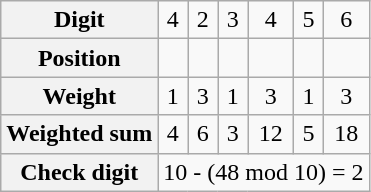<table class="wikitable" border="1" style="text-align:center">
<tr>
<th scope="row">Digit</th>
<td>4</td>
<td>2</td>
<td>3</td>
<td>4</td>
<td>5</td>
<td>6</td>
</tr>
<tr>
<th scope="row">Position</th>
<td></td>
<td></td>
<td></td>
<td></td>
<td></td>
<td></td>
</tr>
<tr>
<th scope="row">Weight</th>
<td>1</td>
<td>3</td>
<td>1</td>
<td>3</td>
<td>1</td>
<td>3</td>
</tr>
<tr>
<th scope="row">Weighted sum</th>
<td>4</td>
<td>6</td>
<td>3</td>
<td>12</td>
<td>5</td>
<td>18</td>
</tr>
<tr>
<th scope="row">Check digit</th>
<td colspan="6">10 - (48 mod 10) = 2</td>
</tr>
</table>
